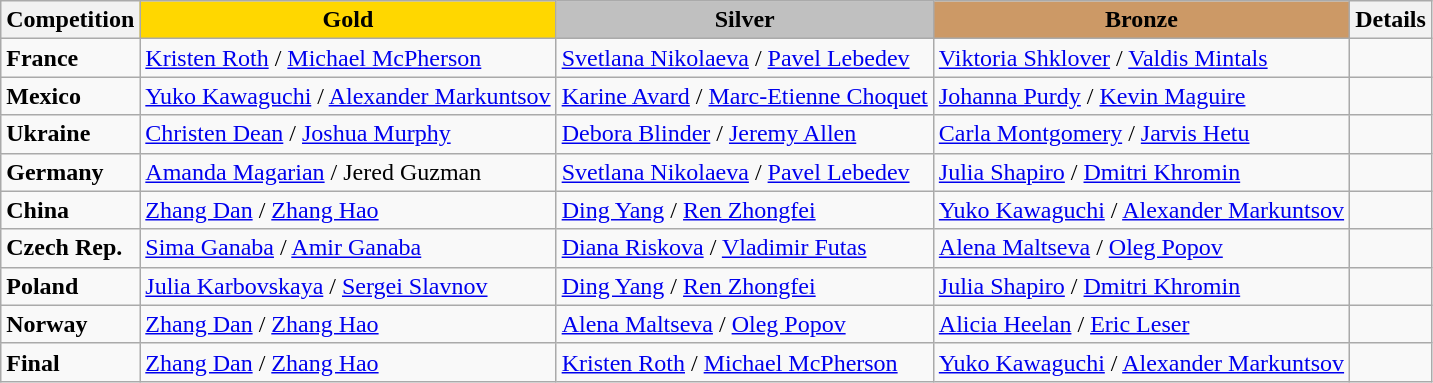<table class="wikitable">
<tr>
<th>Competition</th>
<td align=center bgcolor=gold><strong>Gold</strong></td>
<td align=center bgcolor=silver><strong>Silver</strong></td>
<td align=center bgcolor=cc9966><strong>Bronze</strong></td>
<th>Details</th>
</tr>
<tr>
<td><strong>France</strong></td>
<td> <a href='#'>Kristen Roth</a> / <a href='#'>Michael McPherson</a></td>
<td> <a href='#'>Svetlana Nikolaeva</a> / <a href='#'>Pavel Lebedev</a></td>
<td> <a href='#'>Viktoria Shklover</a> / <a href='#'>Valdis Mintals</a></td>
<td></td>
</tr>
<tr>
<td><strong>Mexico</strong></td>
<td> <a href='#'>Yuko Kawaguchi</a> / <a href='#'>Alexander Markuntsov</a></td>
<td> <a href='#'>Karine Avard</a> / <a href='#'>Marc-Etienne Choquet</a></td>
<td> <a href='#'>Johanna Purdy</a> / <a href='#'>Kevin Maguire</a></td>
<td></td>
</tr>
<tr>
<td><strong>Ukraine</strong></td>
<td> <a href='#'>Christen Dean</a> / <a href='#'>Joshua Murphy</a></td>
<td> <a href='#'>Debora Blinder</a> / <a href='#'>Jeremy Allen</a></td>
<td> <a href='#'>Carla Montgomery</a> / <a href='#'>Jarvis Hetu</a></td>
<td></td>
</tr>
<tr>
<td><strong>Germany</strong></td>
<td> <a href='#'>Amanda Magarian</a> / Jered Guzman</td>
<td> <a href='#'>Svetlana Nikolaeva</a> / <a href='#'>Pavel Lebedev</a></td>
<td> <a href='#'>Julia Shapiro</a> / <a href='#'>Dmitri Khromin</a></td>
<td></td>
</tr>
<tr>
<td><strong>China</strong></td>
<td> <a href='#'>Zhang Dan</a> / <a href='#'>Zhang Hao</a></td>
<td> <a href='#'>Ding Yang</a> / <a href='#'>Ren Zhongfei</a></td>
<td> <a href='#'>Yuko Kawaguchi</a> / <a href='#'>Alexander Markuntsov</a></td>
<td></td>
</tr>
<tr>
<td><strong>Czech Rep.</strong></td>
<td> <a href='#'>Sima Ganaba</a> / <a href='#'>Amir Ganaba</a></td>
<td> <a href='#'>Diana Riskova</a> / <a href='#'>Vladimir Futas</a></td>
<td> <a href='#'>Alena Maltseva</a> / <a href='#'>Oleg Popov</a></td>
<td></td>
</tr>
<tr>
<td><strong>Poland</strong></td>
<td> <a href='#'>Julia Karbovskaya</a> / <a href='#'>Sergei Slavnov</a></td>
<td> <a href='#'>Ding Yang</a> / <a href='#'>Ren Zhongfei</a></td>
<td> <a href='#'>Julia Shapiro</a> / <a href='#'>Dmitri Khromin</a></td>
<td></td>
</tr>
<tr>
<td><strong>Norway</strong></td>
<td> <a href='#'>Zhang Dan</a> / <a href='#'>Zhang Hao</a></td>
<td> <a href='#'>Alena Maltseva</a> / <a href='#'>Oleg Popov</a></td>
<td> <a href='#'>Alicia Heelan</a> / <a href='#'>Eric Leser</a></td>
<td></td>
</tr>
<tr>
<td><strong>Final</strong></td>
<td> <a href='#'>Zhang Dan</a> / <a href='#'>Zhang Hao</a></td>
<td> <a href='#'>Kristen Roth</a> / <a href='#'>Michael McPherson</a></td>
<td> <a href='#'>Yuko Kawaguchi</a> / <a href='#'>Alexander Markuntsov</a></td>
<td></td>
</tr>
</table>
